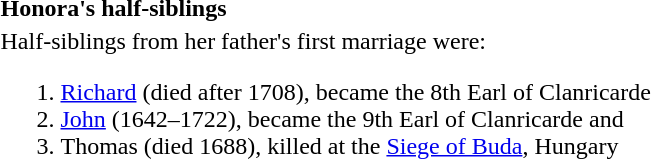<table>
<tr>
<th align="left">Honora's half-siblings</th>
</tr>
<tr>
<td>Half-siblings from her father's first marriage were:<br><ol><li><a href='#'>Richard</a> (died after 1708), became the 8th Earl of Clanricarde</li><li><a href='#'>John</a> (1642–1722), became the 9th Earl of Clanricarde and</li><li>Thomas (died 1688), killed at the <a href='#'>Siege of Buda</a>, Hungary</li></ol></td>
</tr>
</table>
